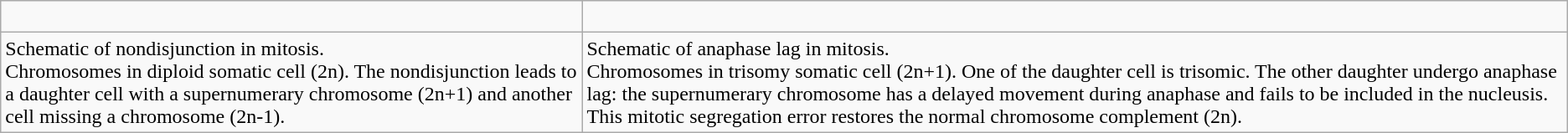<table class="wikitable">
<tr>
<td><br></td>
<td><br></td>
</tr>
<tr>
<td>Schematic of nondisjunction in mitosis.<br>Chromosomes in diploid somatic cell (2n). The nondisjunction leads to a daughter cell with a supernumerary chromosome (2n+1) and another cell missing a chromosome (2n-1).</td>
<td>Schematic of anaphase lag in mitosis.<br>Chromosomes in trisomy somatic cell (2n+1). One of the daughter cell is trisomic. The other daughter undergo anaphase lag: the supernumerary chromosome has a delayed movement during anaphase and fails to be included in the nucleusis. This mitotic segregation error restores the normal chromosome complement (2n).</td>
</tr>
</table>
